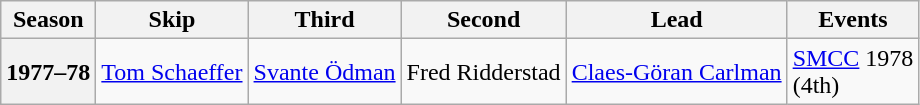<table class="wikitable">
<tr>
<th scope="col">Season</th>
<th scope="col">Skip</th>
<th scope="col">Third</th>
<th scope="col">Second</th>
<th scope="col">Lead</th>
<th scope="col">Events</th>
</tr>
<tr>
<th scope="row">1977–78</th>
<td><a href='#'>Tom Schaeffer</a></td>
<td><a href='#'>Svante Ödman</a></td>
<td>Fred Ridderstad</td>
<td><a href='#'>Claes-Göran Carlman</a></td>
<td><a href='#'>SMCC</a> 1978 <br> (4th)</td>
</tr>
</table>
